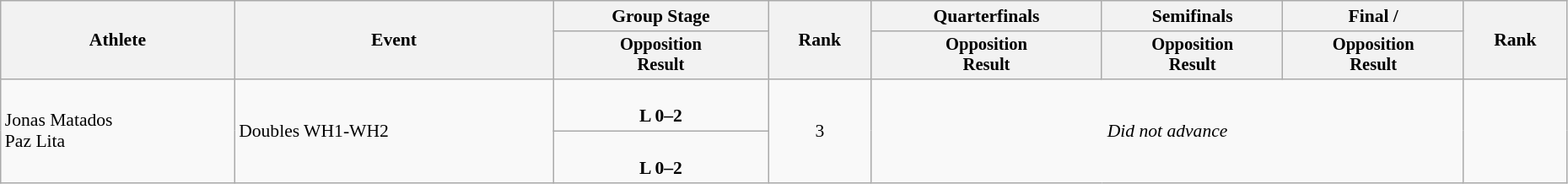<table class="wikitable" width="98%" style="text-align:left; font-size:90%">
<tr>
<th rowspan="2">Athlete</th>
<th rowspan="2">Event</th>
<th>Group Stage</th>
<th rowspan="2">Rank</th>
<th>Quarterfinals</th>
<th>Semifinals</th>
<th>Final / </th>
<th rowspan=2>Rank</th>
</tr>
<tr style="font-size:95%">
<th>Opposition<br>Result</th>
<th>Opposition<br>Result</th>
<th>Opposition<br>Result</th>
<th>Opposition<br>Result</th>
</tr>
<tr>
<td rowspan=2>Jonas Matados<br>Paz Lita</td>
<td rowspan=2>Doubles WH1-WH2</td>
<td align=center><br><strong>L 0–2</strong></td>
<td rowspan=2 align=center>3</td>
<td rowspan=2 align=center colspan=3><em>Did not advance</em></td>
<td rowspan=2></td>
</tr>
<tr>
<td align=center><br><strong>L 0–2</strong></td>
</tr>
</table>
